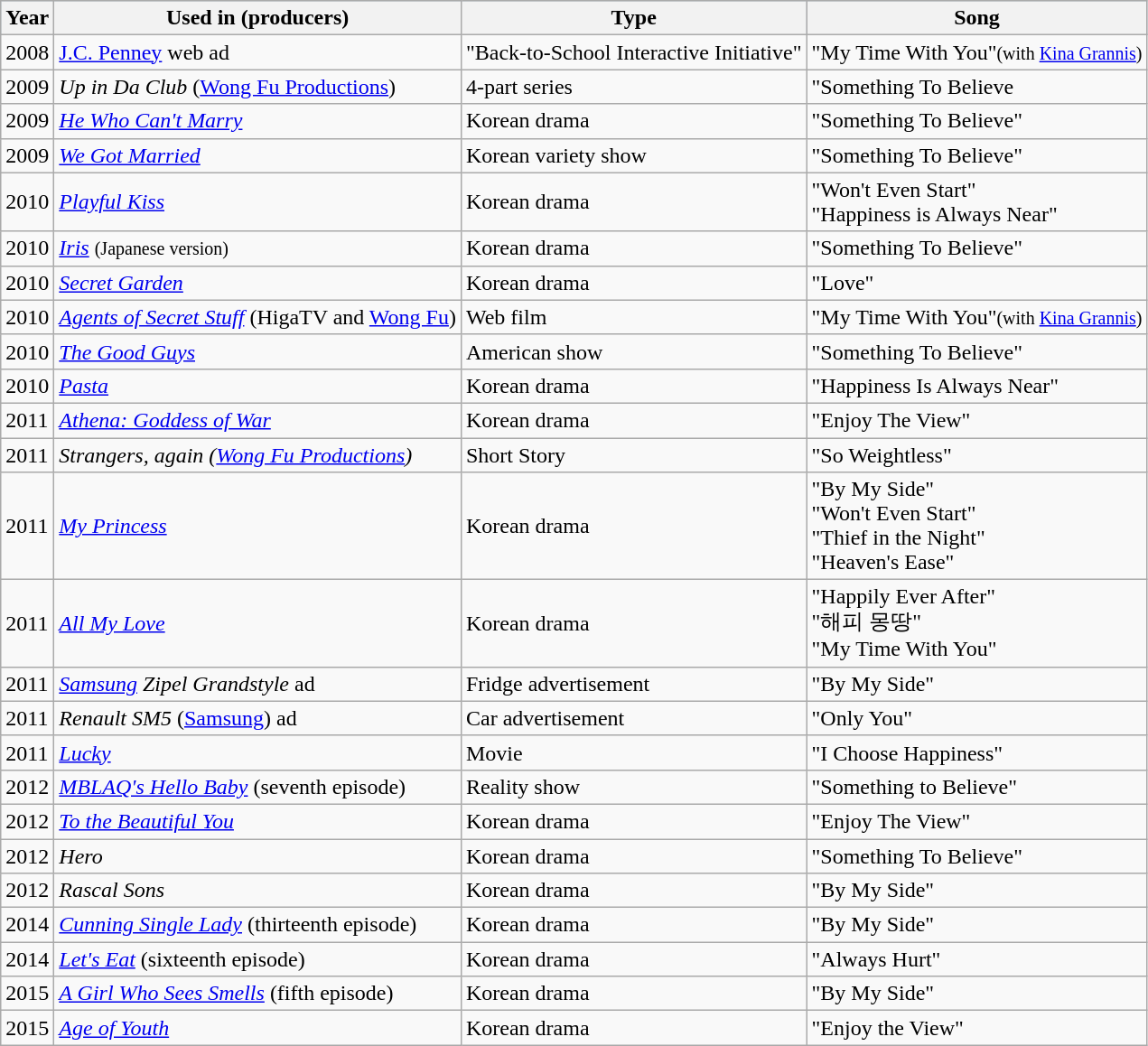<table class="wikitable">
<tr style="background:#b0c4de; text-align:center;">
<th>Year</th>
<th>Used in (producers)</th>
<th>Type</th>
<th>Song</th>
</tr>
<tr>
<td>2008</td>
<td><a href='#'>J.C. Penney</a> web ad</td>
<td>"Back-to-School Interactive Initiative"</td>
<td>"My Time With You"<small>(with <a href='#'>Kina Grannis</a>)</small></td>
</tr>
<tr>
<td>2009</td>
<td><em>Up in Da Club</em> (<a href='#'>Wong Fu Productions</a>)</td>
<td>4-part series</td>
<td>"Something To Believe</td>
</tr>
<tr>
<td>2009</td>
<td><em><a href='#'>He Who Can't Marry</a></em></td>
<td>Korean drama</td>
<td>"Something To Believe"</td>
</tr>
<tr>
<td>2009</td>
<td><em><a href='#'>We Got Married</a></em></td>
<td>Korean variety show</td>
<td>"Something To Believe"</td>
</tr>
<tr>
<td>2010</td>
<td><em><a href='#'>Playful Kiss</a></em></td>
<td>Korean drama</td>
<td>"Won't Even Start" <br> "Happiness is Always Near"</td>
</tr>
<tr>
<td>2010</td>
<td><em><a href='#'>Iris</a></em> <small> (Japanese version)</small></td>
<td>Korean drama</td>
<td>"Something To Believe"</td>
</tr>
<tr>
<td>2010</td>
<td><em><a href='#'>Secret Garden</a></em></td>
<td>Korean drama</td>
<td>"Love"</td>
</tr>
<tr>
<td>2010</td>
<td><em><a href='#'>Agents of Secret Stuff</a></em> (HigaTV and <a href='#'>Wong Fu</a>)</td>
<td>Web film</td>
<td>"My Time With You"<small>(with <a href='#'>Kina Grannis</a>)</small></td>
</tr>
<tr>
<td>2010</td>
<td><em><a href='#'>The Good Guys</a></em></td>
<td>American show</td>
<td>"Something To Believe"</td>
</tr>
<tr>
<td>2010</td>
<td><em><a href='#'>Pasta</a></em></td>
<td>Korean drama</td>
<td>"Happiness Is Always Near"</td>
</tr>
<tr>
<td>2011</td>
<td><em><a href='#'>Athena: Goddess of War</a></em></td>
<td>Korean drama</td>
<td>"Enjoy The View"</td>
</tr>
<tr>
<td>2011</td>
<td><em>Strangers, again (<a href='#'>Wong Fu Productions</a>)</em></td>
<td>Short Story</td>
<td>"So Weightless"</td>
</tr>
<tr>
<td>2011</td>
<td><em><a href='#'>My Princess</a></em></td>
<td>Korean drama</td>
<td>"By My Side"<br>"Won't Even Start"<br>"Thief in the Night"<br>"Heaven's Ease"</td>
</tr>
<tr>
<td>2011</td>
<td><em><a href='#'>All My Love</a></em></td>
<td>Korean drama</td>
<td>"Happily Ever After"<br>"해피 몽땅"<br>"My Time With You"</td>
</tr>
<tr>
<td>2011</td>
<td><em><a href='#'>Samsung</a> Zipel Grandstyle</em> ad</td>
<td>Fridge advertisement</td>
<td>"By My Side"</td>
</tr>
<tr>
<td>2011</td>
<td><em>Renault SM5</em> (<a href='#'>Samsung</a>) ad</td>
<td>Car advertisement</td>
<td>"Only You"</td>
</tr>
<tr>
<td>2011</td>
<td><em><a href='#'>Lucky</a></em></td>
<td>Movie</td>
<td>"I Choose Happiness"</td>
</tr>
<tr>
<td>2012</td>
<td><em><a href='#'>MBLAQ's Hello Baby</a></em> (seventh episode)</td>
<td>Reality show</td>
<td>"Something to Believe"</td>
</tr>
<tr>
<td>2012</td>
<td><em><a href='#'>To the Beautiful You</a></em></td>
<td>Korean drama</td>
<td>"Enjoy The View"</td>
</tr>
<tr>
<td>2012</td>
<td><em>Hero</em></td>
<td>Korean drama</td>
<td>"Something To Believe"</td>
</tr>
<tr>
<td>2012</td>
<td><em>Rascal Sons</em></td>
<td>Korean drama</td>
<td>"By My Side"</td>
</tr>
<tr>
<td>2014</td>
<td><em><a href='#'>Cunning Single Lady</a></em> (thirteenth episode)</td>
<td>Korean drama</td>
<td>"By My Side"</td>
</tr>
<tr>
<td>2014</td>
<td><em><a href='#'>Let's Eat</a></em> (sixteenth episode)</td>
<td>Korean drama</td>
<td>"Always Hurt"</td>
</tr>
<tr>
<td>2015</td>
<td><em><a href='#'>A Girl Who Sees Smells</a></em> (fifth episode)</td>
<td>Korean drama</td>
<td>"By My Side"</td>
</tr>
<tr>
<td>2015</td>
<td><em><a href='#'>Age of Youth</a></em></td>
<td>Korean drama</td>
<td>"Enjoy the View"</td>
</tr>
</table>
